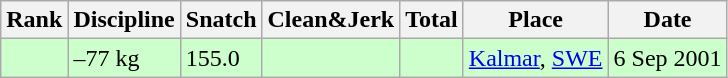<table class="wikitable">
<tr>
<th>Rank</th>
<th>Discipline</th>
<th>Snatch</th>
<th>Clean&Jerk</th>
<th>Total</th>
<th>Place</th>
<th>Date</th>
</tr>
<tr bgcolor=#CCFFCC>
<td></td>
<td>–77 kg</td>
<td>155.0</td>
<td></td>
<td></td>
<td><a href='#'>Kalmar</a>, <a href='#'>SWE</a></td>
<td>6 Sep 2001</td>
</tr>
</table>
